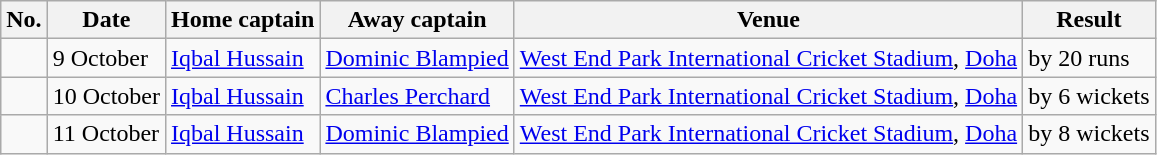<table class="wikitable">
<tr>
<th>No.</th>
<th>Date</th>
<th>Home captain</th>
<th>Away captain</th>
<th>Venue</th>
<th>Result</th>
</tr>
<tr>
<td></td>
<td>9 October</td>
<td><a href='#'>Iqbal Hussain</a></td>
<td><a href='#'>Dominic Blampied</a></td>
<td><a href='#'>West End Park International Cricket Stadium</a>, <a href='#'>Doha</a></td>
<td> by 20 runs</td>
</tr>
<tr>
<td></td>
<td>10 October</td>
<td><a href='#'>Iqbal Hussain</a></td>
<td><a href='#'>Charles Perchard</a></td>
<td><a href='#'>West End Park International Cricket Stadium</a>, <a href='#'>Doha</a></td>
<td> by 6 wickets</td>
</tr>
<tr>
<td></td>
<td>11 October</td>
<td><a href='#'>Iqbal Hussain</a></td>
<td><a href='#'>Dominic Blampied</a></td>
<td><a href='#'>West End Park International Cricket Stadium</a>, <a href='#'>Doha</a></td>
<td> by 8 wickets</td>
</tr>
</table>
